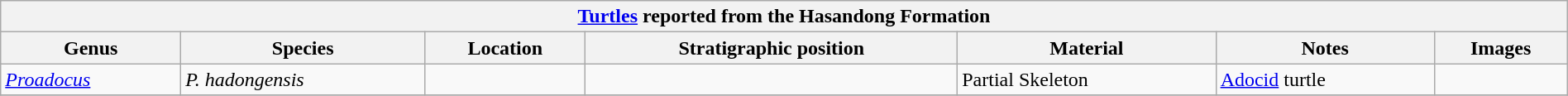<table class="wikitable" align="center" width="100%">
<tr>
<th colspan="7" align="center"><strong><a href='#'>Turtles</a> reported from the Hasandong Formation</strong></th>
</tr>
<tr>
<th>Genus</th>
<th>Species</th>
<th>Location</th>
<th>Stratigraphic position</th>
<th>Material</th>
<th>Notes</th>
<th>Images</th>
</tr>
<tr>
<td><em><a href='#'>Proadocus</a></em></td>
<td><em>P. hadongensis</em></td>
<td></td>
<td></td>
<td>Partial Skeleton</td>
<td><a href='#'>Adocid</a> turtle</td>
<td></td>
</tr>
<tr>
</tr>
</table>
